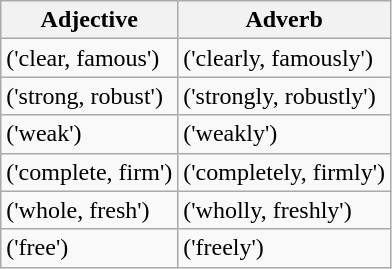<table class="wikitable">
<tr>
<th>Adjective</th>
<th>Adverb</th>
</tr>
<tr>
<td> ('clear, famous')</td>
<td> ('clearly, famously')</td>
</tr>
<tr>
<td> ('strong, robust')</td>
<td> ('strongly, robustly')</td>
</tr>
<tr>
<td> ('weak')</td>
<td> ('weakly')</td>
</tr>
<tr>
<td> ('complete, firm')</td>
<td> ('completely, firmly')</td>
</tr>
<tr>
<td> ('whole, fresh')</td>
<td> ('wholly, freshly')</td>
</tr>
<tr>
<td> ('free')</td>
<td> ('freely')</td>
</tr>
</table>
